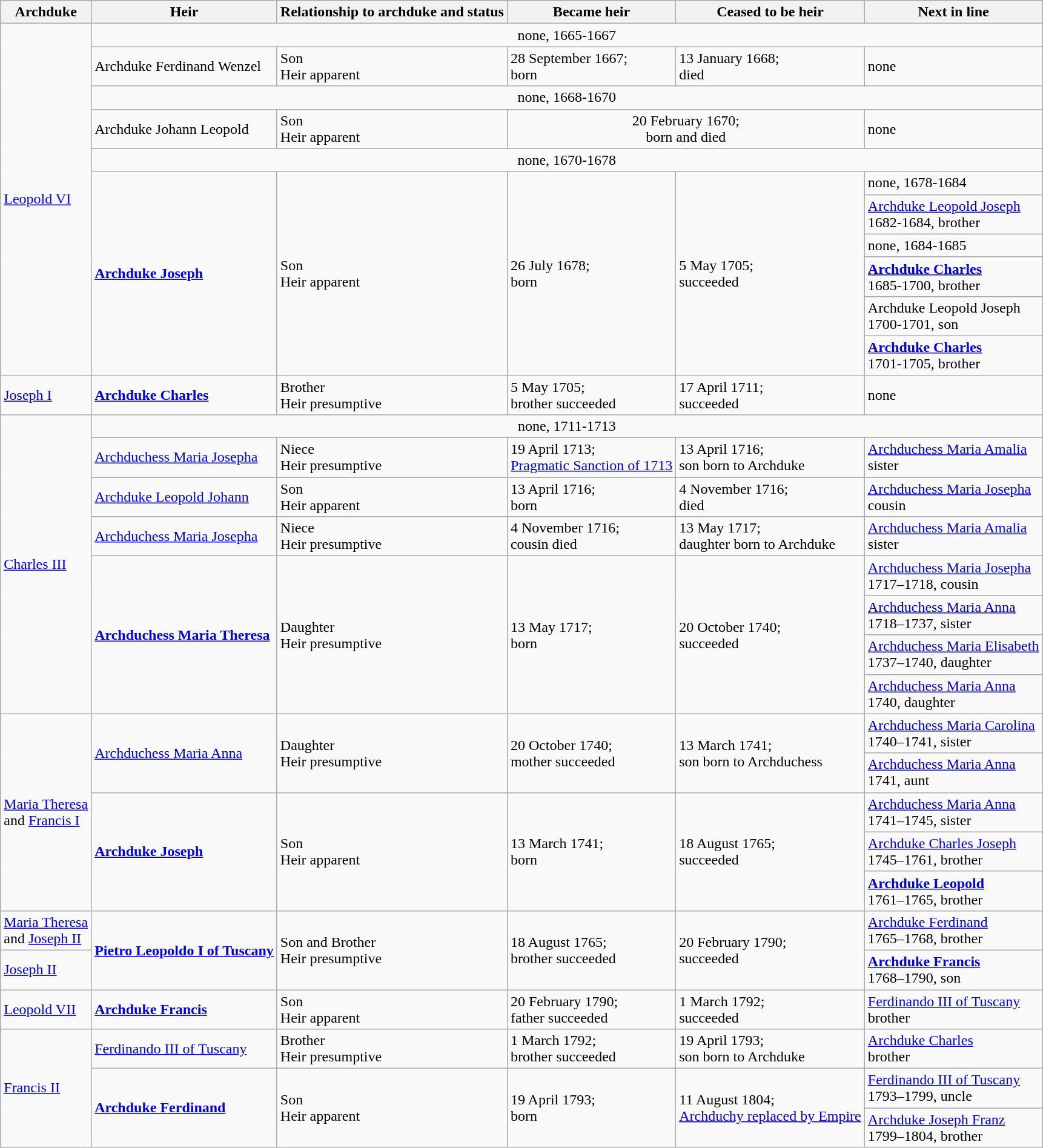<table class="wikitable">
<tr>
<th>Archduke</th>
<th>Heir</th>
<th>Relationship to archduke and status</th>
<th>Became heir</th>
<th>Ceased to be heir</th>
<th>Next in line</th>
</tr>
<tr>
<td rowspan="11"><a href='#'>Leopold VI</a></td>
<td colspan="5" align="center">none, 1665-1667</td>
</tr>
<tr>
<td>Archduke Ferdinand Wenzel</td>
<td>Son<br>Heir apparent</td>
<td>28 September 1667;<br>born</td>
<td>13 January 1668;<br>died</td>
<td>none</td>
</tr>
<tr>
<td colspan="5" align="center">none, 1668-1670</td>
</tr>
<tr>
<td>Archduke Johann Leopold</td>
<td>Son<br>Heir apparent</td>
<td colspan="2" align="center">20 February 1670;<br>born and died</td>
<td>none</td>
</tr>
<tr>
<td colspan="5" align="center">none, 1670-1678</td>
</tr>
<tr>
<td rowspan="6"><strong><a href='#'>Archduke Joseph</a></strong></td>
<td rowspan="6">Son<br>Heir apparent</td>
<td rowspan="6">26 July 1678;<br>born</td>
<td rowspan="6">5 May 1705;<br>succeeded</td>
<td>none, 1678-1684</td>
</tr>
<tr>
<td><a href='#'>Archduke Leopold Joseph</a><br>1682-1684, brother</td>
</tr>
<tr>
<td>none, 1684-1685</td>
</tr>
<tr>
<td><strong><a href='#'>Archduke Charles</a></strong><br>1685-1700, brother</td>
</tr>
<tr>
<td>Archduke Leopold Joseph<br>1700-1701, son</td>
</tr>
<tr>
<td><strong><a href='#'>Archduke Charles</a></strong><br>1701-1705, brother</td>
</tr>
<tr>
<td><a href='#'>Joseph I</a></td>
<td><strong><a href='#'>Archduke Charles</a></strong></td>
<td>Brother<br>Heir presumptive</td>
<td>5 May 1705;<br>brother succeeded</td>
<td>17 April 1711;<br>succeeded</td>
<td>none</td>
</tr>
<tr>
<td rowspan="8"><a href='#'>Charles III</a></td>
<td colspan="5" align="center">none, 1711-1713</td>
</tr>
<tr>
<td><a href='#'>Archduchess Maria Josepha</a></td>
<td>Niece<br>Heir presumptive</td>
<td>19 April 1713;<br><a href='#'>Pragmatic Sanction of 1713</a></td>
<td>13 April 1716;<br>son born to Archduke</td>
<td><a href='#'>Archduchess Maria Amalia</a><br>sister</td>
</tr>
<tr>
<td><a href='#'>Archduke Leopold Johann</a></td>
<td>Son<br>Heir apparent</td>
<td>13 April 1716;<br>born</td>
<td>4 November 1716;<br>died</td>
<td><a href='#'>Archduchess Maria Josepha</a><br> cousin</td>
</tr>
<tr>
<td><a href='#'>Archduchess Maria Josepha</a></td>
<td>Niece<br>Heir presumptive</td>
<td>4 November 1716;<br>cousin died</td>
<td>13 May 1717;<br>daughter born to Archduke</td>
<td><a href='#'>Archduchess Maria Amalia</a><br> sister</td>
</tr>
<tr>
<td rowspan="4"><strong><a href='#'>Archduchess Maria Theresa</a></strong></td>
<td rowspan="4">Daughter<br>Heir presumptive</td>
<td rowspan="4">13 May 1717; <br>born</td>
<td rowspan="4">20 October 1740;<br>succeeded</td>
<td><a href='#'>Archduchess Maria Josepha</a><br>1717–1718, cousin</td>
</tr>
<tr>
<td><a href='#'>Archduchess Maria Anna</a><br>1718–1737, sister</td>
</tr>
<tr>
<td><a href='#'>Archduchess Maria Elisabeth</a><br>1737–1740, daughter</td>
</tr>
<tr>
<td><a href='#'>Archduchess Maria Anna</a><br>1740, daughter</td>
</tr>
<tr>
<td rowspan="5"><a href='#'>Maria Theresa</a><br>and <a href='#'>Francis I</a></td>
<td rowspan="2"><a href='#'>Archduchess Maria Anna</a></td>
<td rowspan="2">Daughter<br>Heir presumptive</td>
<td rowspan="2">20 October 1740;<br>mother succeeded</td>
<td rowspan="2">13 March 1741;<br>son born to Archduchess</td>
<td><a href='#'>Archduchess Maria Carolina</a><br>1740–1741, sister</td>
</tr>
<tr>
<td><a href='#'>Archduchess Maria Anna</a><br>1741, aunt</td>
</tr>
<tr>
<td rowspan="3"><strong><a href='#'>Archduke Joseph</a></strong></td>
<td rowspan="3">Son<br>Heir apparent</td>
<td rowspan="3">13 March 1741;<br>born</td>
<td rowspan="3">18 August 1765;<br>succeeded</td>
<td><a href='#'>Archduchess Maria Anna</a><br>1741–1745, sister</td>
</tr>
<tr>
<td><a href='#'>Archduke Charles Joseph</a><br>1745–1761, brother</td>
</tr>
<tr>
<td><strong><a href='#'>Archduke Leopold</a></strong><br>1761–1765, brother</td>
</tr>
<tr>
<td><a href='#'>Maria Theresa</a><br>and <a href='#'>Joseph II</a></td>
<td rowspan=2><strong><a href='#'>Pietro Leopoldo I of Tuscany</a></strong></td>
<td rowspan=2>Son and Brother<br>Heir presumptive</td>
<td rowspan=2>18 August 1765;<br>brother succeeded</td>
<td rowspan=2>20 February 1790;<br>succeeded</td>
<td><a href='#'>Archduke Ferdinand</a><br>1765–1768, brother</td>
</tr>
<tr>
<td><a href='#'>Joseph II</a></td>
<td><strong><a href='#'>Archduke Francis</a></strong><br>1768–1790, son</td>
</tr>
<tr>
<td><a href='#'>Leopold VII</a></td>
<td><strong><a href='#'>Archduke Francis</a></strong></td>
<td>Son<br>Heir apparent</td>
<td>20 February 1790;<br>father succeeded</td>
<td>1 March 1792;<br>succeeded</td>
<td><a href='#'>Ferdinando III of Tuscany</a><br> brother</td>
</tr>
<tr>
<td rowspan=3><a href='#'>Francis II</a></td>
<td><a href='#'>Ferdinando III of Tuscany</a></td>
<td>Brother<br>Heir presumptive</td>
<td>1 March 1792;<br>brother succeeded</td>
<td>19 April 1793;<br>son born to Archduke</td>
<td><a href='#'>Archduke Charles</a><br> brother</td>
</tr>
<tr>
<td rowspan=2><strong><a href='#'>Archduke Ferdinand</a></strong></td>
<td rowspan=2>Son<br>Heir apparent</td>
<td rowspan=2>19 April 1793;<br>born</td>
<td rowspan=2>11 August 1804;<br><a href='#'>Archduchy replaced by Empire</a></td>
<td><a href='#'>Ferdinando III of Tuscany</a><br>1793–1799, uncle</td>
</tr>
<tr>
<td><a href='#'>Archduke Joseph Franz</a><br>1799–1804, brother</td>
</tr>
</table>
